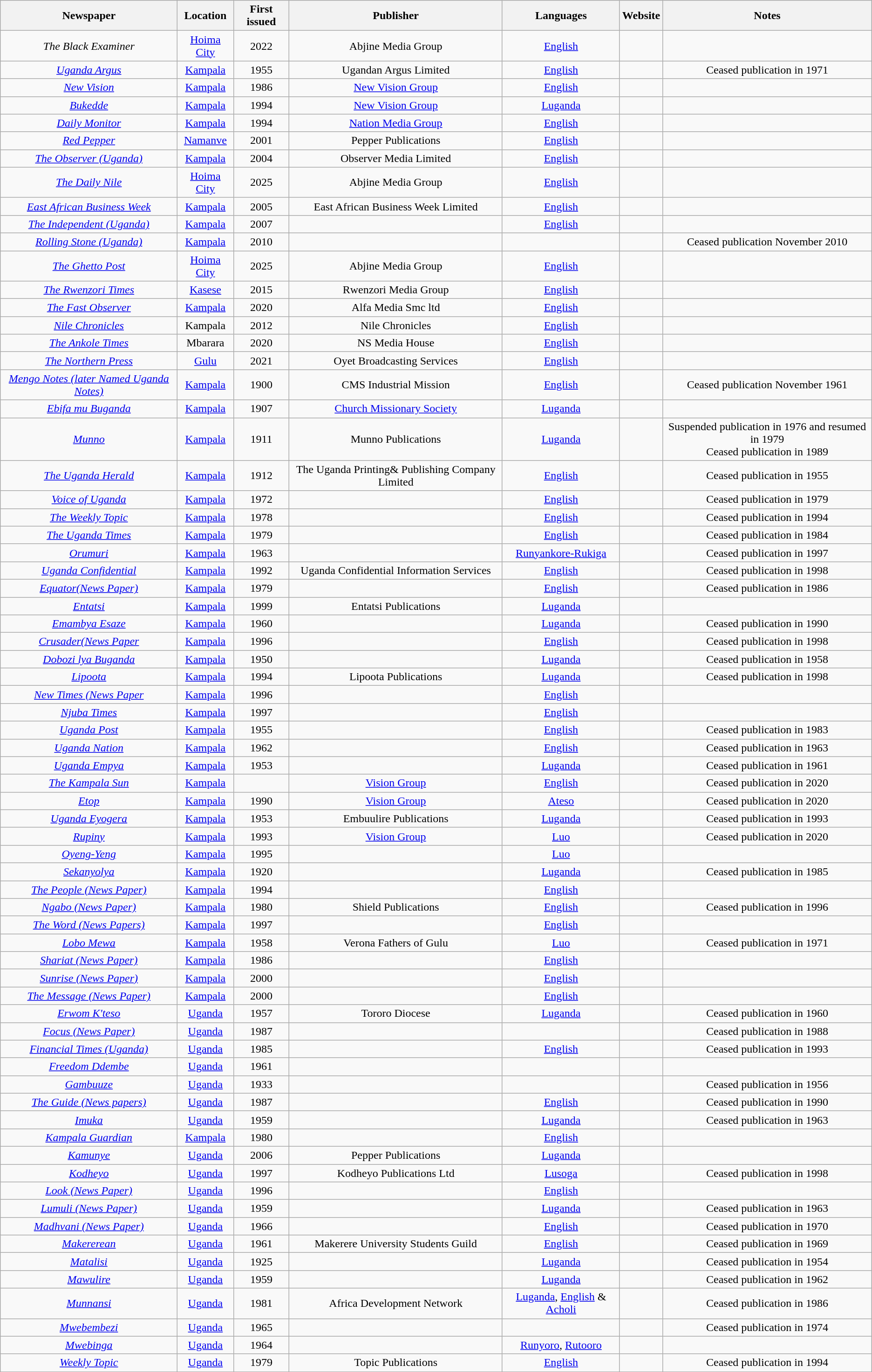<table class="wikitable sortable" style="text-align:center;">
<tr>
<th>Newspaper</th>
<th>Location</th>
<th>First issued</th>
<th>Publisher</th>
<th>Languages</th>
<th>Website</th>
<th>Notes</th>
</tr>
<tr>
<td><em>The Black Examiner</em></td>
<td><a href='#'>Hoima City</a></td>
<td>2022</td>
<td>Abjine Media Group</td>
<td><a href='#'>English</a></td>
<td></td>
<td></td>
</tr>
<tr>
<td><em><a href='#'>Uganda Argus</a></em></td>
<td><a href='#'>Kampala</a></td>
<td>1955</td>
<td>Ugandan Argus Limited</td>
<td><a href='#'>English</a></td>
<td></td>
<td>Ceased publication in 1971</td>
</tr>
<tr>
<td><em><a href='#'>New Vision</a></em></td>
<td><a href='#'>Kampala</a></td>
<td>1986</td>
<td><a href='#'>New Vision Group</a></td>
<td><a href='#'>English</a></td>
<td></td>
<td></td>
</tr>
<tr>
<td><em><a href='#'>Bukedde</a></em></td>
<td><a href='#'>Kampala</a></td>
<td>1994</td>
<td><a href='#'>New Vision Group</a></td>
<td><a href='#'>Luganda</a></td>
<td></td>
<td></td>
</tr>
<tr>
<td><em><a href='#'>Daily Monitor</a></em></td>
<td><a href='#'>Kampala</a></td>
<td>1994</td>
<td><a href='#'>Nation Media Group</a></td>
<td><a href='#'>English</a></td>
<td></td>
<td></td>
</tr>
<tr>
<td><em><a href='#'>Red Pepper</a></em></td>
<td><a href='#'>Namanve</a></td>
<td>2001</td>
<td>Pepper Publications</td>
<td><a href='#'>English</a></td>
<td></td>
<td></td>
</tr>
<tr>
<td><em><a href='#'>The Observer (Uganda)</a></em></td>
<td><a href='#'>Kampala</a></td>
<td>2004</td>
<td>Observer Media Limited</td>
<td><a href='#'>English</a></td>
<td></td>
<td></td>
</tr>
<tr>
<td><em><a href='#'>The Daily Nile</a></em></td>
<td><a href='#'>Hoima City</a></td>
<td>2025</td>
<td>Abjine Media Group</td>
<td><a href='#'>English</a></td>
<td></td>
</tr>
<tr>
<td><em><a href='#'>East African Business Week</a></em></td>
<td><a href='#'>Kampala</a></td>
<td>2005</td>
<td>East African Business Week Limited</td>
<td><a href='#'>English</a></td>
<td></td>
<td></td>
</tr>
<tr>
<td><em><a href='#'>The Independent (Uganda)</a></em></td>
<td><a href='#'>Kampala</a></td>
<td>2007</td>
<td></td>
<td><a href='#'>English</a></td>
<td></td>
<td></td>
</tr>
<tr>
<td><em><a href='#'>Rolling Stone (Uganda)</a></em></td>
<td><a href='#'>Kampala</a></td>
<td>2010</td>
<td></td>
<td></td>
<td></td>
<td>Ceased publication November 2010</td>
</tr>
<tr>
<td><em><a href='#'>The Ghetto Post</a></em></td>
<td><a href='#'>Hoima City</a></td>
<td>2025</td>
<td>Abjine Media Group</td>
<td><a href='#'>English</a></td>
<td></td>
</tr>
<tr>
<td><em><a href='#'>The Rwenzori Times</a></em></td>
<td><a href='#'>Kasese</a></td>
<td>2015</td>
<td>Rwenzori Media Group</td>
<td><a href='#'>English</a></td>
<td></td>
<td></td>
</tr>
<tr>
<td><em><a href='#'>The Fast Observer</a></em></td>
<td><a href='#'>Kampala</a></td>
<td>2020</td>
<td>Alfa Media Smc ltd</td>
<td><a href='#'>English</a></td>
<td></td>
<td></td>
</tr>
<tr>
<td><em><a href='#'>Nile Chronicles</a></em></td>
<td>Kampala</td>
<td>2012</td>
<td>Nile Chronicles</td>
<td><a href='#'>English</a></td>
<td></td>
<td></td>
</tr>
<tr>
<td><em><a href='#'>The Ankole Times</a></em></td>
<td>Mbarara</td>
<td>2020</td>
<td>NS Media House</td>
<td><a href='#'>English</a></td>
<td></td>
<td></td>
</tr>
<tr>
<td><em><a href='#'>The Northern Press</a></em></td>
<td><a href='#'>Gulu</a></td>
<td>2021</td>
<td>Oyet Broadcasting Services</td>
<td><a href='#'>English</a></td>
<td></td>
<td></td>
</tr>
<tr>
<td><em><a href='#'>Mengo Notes (later Named Uganda Notes)</a></em></td>
<td><a href='#'>Kampala</a></td>
<td>1900</td>
<td>CMS Industrial Mission</td>
<td><a href='#'>English</a></td>
<td></td>
<td>Ceased publication November 1961</td>
</tr>
<tr>
<td><em><a href='#'>Ebifa mu Buganda</a></em></td>
<td><a href='#'>Kampala</a></td>
<td>1907</td>
<td><a href='#'>Church Missionary Society</a></td>
<td><a href='#'>Luganda</a></td>
<td></td>
<td></td>
</tr>
<tr>
<td><em><a href='#'>Munno</a></em></td>
<td><a href='#'>Kampala</a></td>
<td>1911</td>
<td>Munno Publications</td>
<td><a href='#'>Luganda</a></td>
<td></td>
<td>Suspended publication in 1976 and resumed in 1979<br>Ceased publication in 1989</td>
</tr>
<tr>
<td><em><a href='#'>The Uganda Herald</a></em></td>
<td><a href='#'>Kampala</a></td>
<td>1912</td>
<td>The Uganda Printing& Publishing Company Limited</td>
<td><a href='#'>English</a></td>
<td></td>
<td>Ceased publication in 1955</td>
</tr>
<tr>
<td><em><a href='#'>Voice of Uganda</a></em></td>
<td><a href='#'>Kampala</a></td>
<td>1972</td>
<td></td>
<td><a href='#'>English</a></td>
<td></td>
<td>Ceased publication in 1979</td>
</tr>
<tr>
<td><em><a href='#'>The Weekly Topic</a></em></td>
<td><a href='#'>Kampala</a></td>
<td>1978</td>
<td></td>
<td><a href='#'>English</a></td>
<td></td>
<td>Ceased publication in 1994</td>
</tr>
<tr>
<td><em><a href='#'>The Uganda Times</a></em></td>
<td><a href='#'>Kampala</a></td>
<td>1979</td>
<td></td>
<td><a href='#'>English</a></td>
<td></td>
<td>Ceased publication in 1984</td>
</tr>
<tr>
<td><em><a href='#'>Orumuri</a></em></td>
<td><a href='#'>Kampala</a></td>
<td>1963</td>
<td></td>
<td><a href='#'>Runyankore-Rukiga</a></td>
<td></td>
<td>Ceased publication in 1997</td>
</tr>
<tr>
<td><em><a href='#'>Uganda Confidential</a></em></td>
<td><a href='#'>Kampala</a></td>
<td>1992</td>
<td>Uganda Confidential Information Services</td>
<td><a href='#'>English</a></td>
<td></td>
<td>Ceased publication in 1998</td>
</tr>
<tr>
<td><em><a href='#'>Equator(News Paper)</a></em></td>
<td><a href='#'>Kampala</a></td>
<td>1979</td>
<td></td>
<td><a href='#'>English</a></td>
<td></td>
<td>Ceased publication in 1986</td>
</tr>
<tr>
<td><em><a href='#'>Entatsi</a></em></td>
<td><a href='#'>Kampala</a></td>
<td>1999</td>
<td>Entatsi Publications</td>
<td><a href='#'>Luganda</a></td>
<td></td>
<td></td>
</tr>
<tr>
<td><em><a href='#'>Emambya Esaze</a></em></td>
<td><a href='#'>Kampala</a></td>
<td>1960</td>
<td></td>
<td><a href='#'>Luganda</a></td>
<td></td>
<td>Ceased publication in 1990</td>
</tr>
<tr>
<td><em><a href='#'>Crusader(News Paper</a></em></td>
<td><a href='#'>Kampala</a></td>
<td>1996</td>
<td></td>
<td><a href='#'>English</a></td>
<td></td>
<td>Ceased publication in 1998</td>
</tr>
<tr>
<td><em><a href='#'>Dobozi lya Buganda</a></em></td>
<td><a href='#'>Kampala</a></td>
<td>1950</td>
<td></td>
<td><a href='#'>Luganda</a></td>
<td></td>
<td>Ceased publication in 1958</td>
</tr>
<tr>
<td><em><a href='#'>Lipoota</a></em></td>
<td><a href='#'>Kampala</a></td>
<td>1994</td>
<td>Lipoota Publications</td>
<td><a href='#'>Luganda</a></td>
<td></td>
<td>Ceased publication in 1998</td>
</tr>
<tr>
<td><em><a href='#'>New Times (News Paper</a></em></td>
<td><a href='#'>Kampala</a></td>
<td>1996</td>
<td></td>
<td><a href='#'>English</a></td>
<td></td>
<td></td>
</tr>
<tr>
<td><em><a href='#'>Njuba Times</a></em></td>
<td><a href='#'>Kampala</a></td>
<td>1997</td>
<td></td>
<td><a href='#'>English</a></td>
<td></td>
<td></td>
</tr>
<tr>
<td><em><a href='#'>Uganda Post</a></em></td>
<td><a href='#'>Kampala</a></td>
<td>1955</td>
<td></td>
<td><a href='#'>English</a></td>
<td></td>
<td>Ceased publication in 1983</td>
</tr>
<tr>
<td><em><a href='#'>Uganda Nation</a></em></td>
<td><a href='#'>Kampala</a></td>
<td>1962</td>
<td></td>
<td><a href='#'>English</a></td>
<td></td>
<td>Ceased publication in 1963</td>
</tr>
<tr>
<td><em><a href='#'>Uganda Empya</a></em></td>
<td><a href='#'>Kampala</a></td>
<td>1953</td>
<td></td>
<td><a href='#'>Luganda</a></td>
<td></td>
<td>Ceased publication in 1961</td>
</tr>
<tr>
<td><em><a href='#'>The Kampala Sun</a></em></td>
<td><a href='#'>Kampala</a></td>
<td></td>
<td><a href='#'>Vision Group</a></td>
<td><a href='#'>English</a></td>
<td></td>
<td>Ceased publication in 2020</td>
</tr>
<tr>
<td><em><a href='#'>Etop</a></em></td>
<td><a href='#'>Kampala</a></td>
<td>1990</td>
<td><a href='#'>Vision Group</a></td>
<td><a href='#'>Ateso</a></td>
<td></td>
<td>Ceased publication in 2020</td>
</tr>
<tr>
<td><em><a href='#'>Uganda Eyogera</a></em></td>
<td><a href='#'>Kampala</a></td>
<td>1953</td>
<td>Embuulire Publications</td>
<td><a href='#'>Luganda</a></td>
<td></td>
<td>Ceased publication in 1993</td>
</tr>
<tr>
<td><em><a href='#'>Rupiny</a></em></td>
<td><a href='#'>Kampala</a></td>
<td>1993</td>
<td><a href='#'>Vision Group</a></td>
<td><a href='#'>Luo</a></td>
<td></td>
<td>Ceased publication in 2020</td>
</tr>
<tr>
<td><em><a href='#'>Oyeng-Yeng</a></em></td>
<td><a href='#'>Kampala</a></td>
<td>1995</td>
<td></td>
<td><a href='#'>Luo</a></td>
<td></td>
<td></td>
</tr>
<tr>
<td><em><a href='#'>Sekanyolya</a></em></td>
<td><a href='#'>Kampala</a></td>
<td>1920</td>
<td></td>
<td><a href='#'>Luganda</a></td>
<td></td>
<td>Ceased publication in 1985</td>
</tr>
<tr>
<td><em><a href='#'>The People (News Paper)</a></em></td>
<td><a href='#'>Kampala</a></td>
<td>1994</td>
<td></td>
<td><a href='#'>English</a></td>
<td></td>
<td></td>
</tr>
<tr>
<td><em><a href='#'>Ngabo (News Paper)</a></em></td>
<td><a href='#'>Kampala</a></td>
<td>1980</td>
<td>Shield Publications</td>
<td><a href='#'>English</a></td>
<td></td>
<td>Ceased publication in 1996</td>
</tr>
<tr>
<td><em><a href='#'>The Word (News Papers)</a></em></td>
<td><a href='#'>Kampala</a></td>
<td>1997</td>
<td></td>
<td><a href='#'>English</a></td>
<td></td>
<td></td>
</tr>
<tr>
<td><em><a href='#'>Lobo Mewa</a></em></td>
<td><a href='#'>Kampala</a></td>
<td>1958</td>
<td>Verona Fathers of Gulu</td>
<td><a href='#'>Luo</a></td>
<td></td>
<td>Ceased publication in 1971</td>
</tr>
<tr>
<td><em><a href='#'>Shariat (News Paper)</a></em></td>
<td><a href='#'>Kampala</a></td>
<td>1986</td>
<td></td>
<td><a href='#'>English</a></td>
<td></td>
<td></td>
</tr>
<tr>
<td><em><a href='#'>Sunrise (News Paper)</a></em></td>
<td><a href='#'>Kampala</a></td>
<td>2000</td>
<td></td>
<td><a href='#'>English</a></td>
<td></td>
<td></td>
</tr>
<tr>
<td><em><a href='#'>The Message (News Paper)</a></em></td>
<td><a href='#'>Kampala</a></td>
<td>2000</td>
<td></td>
<td><a href='#'>English</a></td>
<td></td>
<td></td>
</tr>
<tr>
<td><em><a href='#'>Erwom K'teso</a></em></td>
<td><a href='#'>Uganda</a></td>
<td>1957</td>
<td>Tororo Diocese</td>
<td><a href='#'>Luganda</a></td>
<td></td>
<td>Ceased publication in 1960</td>
</tr>
<tr>
<td><em><a href='#'>Focus (News Paper)</a></em></td>
<td><a href='#'>Uganda</a></td>
<td>1987</td>
<td></td>
<td></td>
<td></td>
<td>Ceased publication in 1988</td>
</tr>
<tr>
<td><em><a href='#'>Financial Times (Uganda)</a></em></td>
<td><a href='#'>Uganda</a></td>
<td>1985</td>
<td></td>
<td><a href='#'>English</a></td>
<td></td>
<td>Ceased publication in 1993</td>
</tr>
<tr>
<td><em><a href='#'>Freedom Ddembe</a></em></td>
<td><a href='#'>Uganda</a></td>
<td>1961</td>
<td></td>
<td></td>
<td></td>
<td></td>
</tr>
<tr>
<td><em><a href='#'>Gambuuze</a></em></td>
<td><a href='#'>Uganda</a></td>
<td>1933</td>
<td></td>
<td></td>
<td></td>
<td>Ceased publication in 1956</td>
</tr>
<tr>
<td><em><a href='#'>The Guide (News papers)</a></em></td>
<td><a href='#'>Uganda</a></td>
<td>1987</td>
<td></td>
<td><a href='#'>English</a></td>
<td></td>
<td>Ceased publication in 1990</td>
</tr>
<tr>
<td><em><a href='#'>Imuka</a></em></td>
<td><a href='#'>Uganda</a></td>
<td>1959</td>
<td></td>
<td><a href='#'>Luganda</a></td>
<td></td>
<td>Ceased publication in 1963</td>
</tr>
<tr>
<td><em><a href='#'>Kampala Guardian</a></em></td>
<td><a href='#'>Kampala</a></td>
<td>1980</td>
<td></td>
<td><a href='#'>English</a></td>
<td></td>
<td></td>
</tr>
<tr>
<td><em><a href='#'>Kamunye</a></em></td>
<td><a href='#'>Uganda</a></td>
<td>2006</td>
<td>Pepper Publications</td>
<td><a href='#'>Luganda</a></td>
<td></td>
<td></td>
</tr>
<tr>
<td><em><a href='#'>Kodheyo</a></em></td>
<td><a href='#'>Uganda</a></td>
<td>1997</td>
<td>Kodheyo Publications Ltd</td>
<td><a href='#'>Lusoga</a></td>
<td></td>
<td>Ceased publication in 1998</td>
</tr>
<tr>
<td><em><a href='#'>Look (News Paper)</a></em></td>
<td><a href='#'>Uganda</a></td>
<td>1996</td>
<td></td>
<td><a href='#'>English</a></td>
<td></td>
<td></td>
</tr>
<tr>
<td><em><a href='#'>Lumuli (News Paper)</a></em></td>
<td><a href='#'>Uganda</a></td>
<td>1959</td>
<td></td>
<td><a href='#'>Luganda</a></td>
<td></td>
<td>Ceased publication in 1963</td>
</tr>
<tr>
<td><em><a href='#'>Madhvani (News Paper)</a></em></td>
<td><a href='#'>Uganda</a></td>
<td>1966</td>
<td></td>
<td><a href='#'>English</a></td>
<td></td>
<td>Ceased publication in 1970</td>
</tr>
<tr>
<td><em><a href='#'>Makererean</a></em></td>
<td><a href='#'>Uganda</a></td>
<td>1961</td>
<td>Makerere University Students Guild</td>
<td><a href='#'>English</a></td>
<td></td>
<td>Ceased publication in 1969</td>
</tr>
<tr>
<td><em><a href='#'>Matalisi</a></em></td>
<td><a href='#'>Uganda</a></td>
<td>1925</td>
<td></td>
<td><a href='#'>Luganda</a></td>
<td></td>
<td>Ceased publication in 1954</td>
</tr>
<tr>
<td><em><a href='#'>Mawulire</a></em></td>
<td><a href='#'>Uganda</a></td>
<td>1959</td>
<td></td>
<td><a href='#'>Luganda</a></td>
<td></td>
<td>Ceased publication in 1962</td>
</tr>
<tr>
<td><em><a href='#'>Munnansi</a></em></td>
<td><a href='#'>Uganda</a></td>
<td>1981</td>
<td>Africa Development Network</td>
<td><a href='#'>Luganda</a>, <a href='#'>English</a> & <a href='#'>Acholi</a></td>
<td></td>
<td>Ceased publication in 1986</td>
</tr>
<tr>
<td><em><a href='#'>Mwebembezi</a></em></td>
<td><a href='#'>Uganda</a></td>
<td>1965</td>
<td></td>
<td></td>
<td></td>
<td>Ceased publication in 1974</td>
</tr>
<tr>
<td><em><a href='#'>Mwebinga</a></em></td>
<td><a href='#'>Uganda</a></td>
<td>1964</td>
<td></td>
<td><a href='#'>Runyoro</a>, <a href='#'>Rutooro</a></td>
<td></td>
<td></td>
</tr>
<tr>
<td><em><a href='#'>Weekly Topic</a></em></td>
<td><a href='#'>Uganda</a></td>
<td>1979</td>
<td>Topic Publications</td>
<td><a href='#'>English</a></td>
<td></td>
<td>Ceased publication in 1994</td>
</tr>
<tr>
</tr>
</table>
